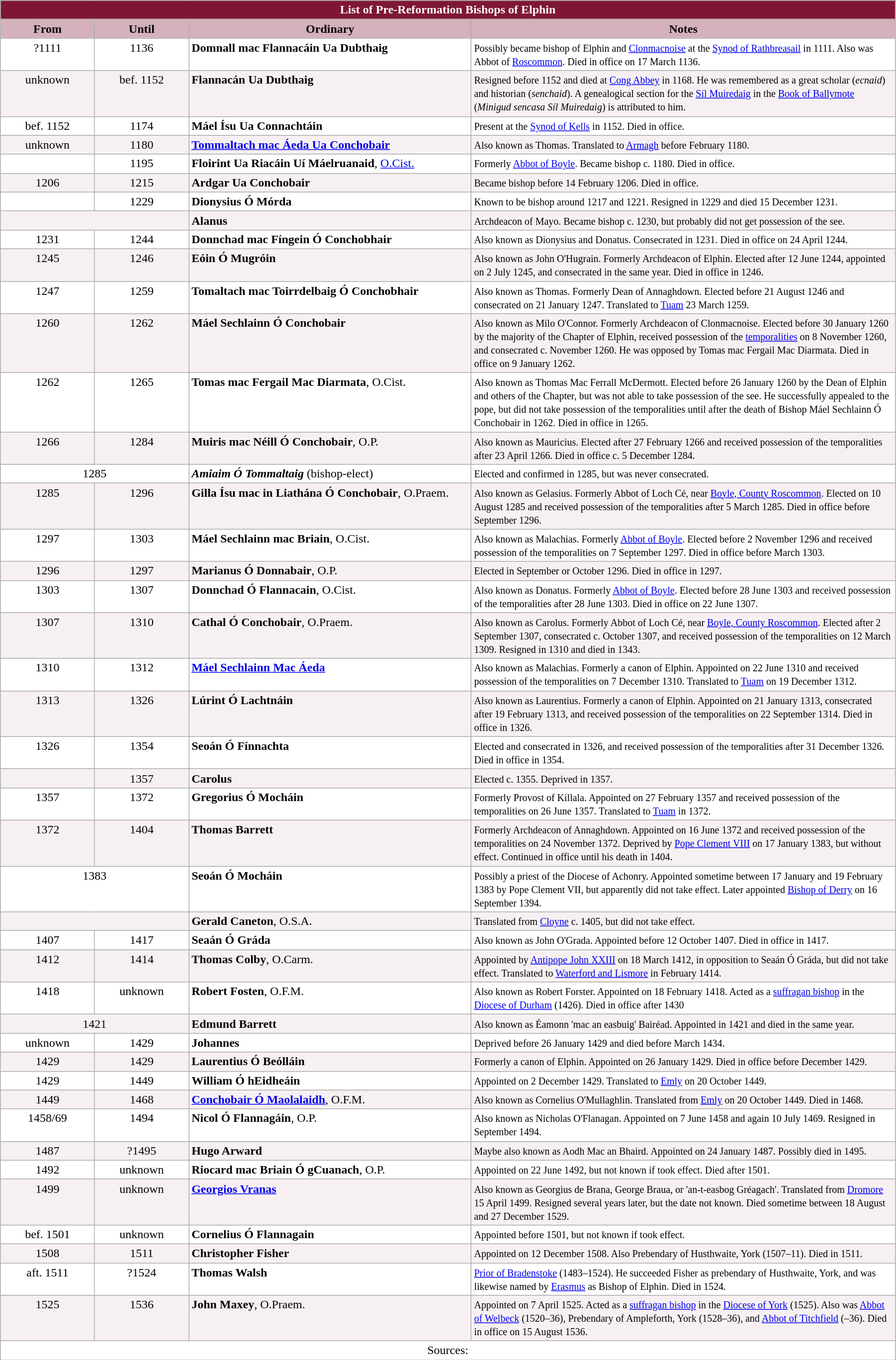<table class="wikitable" style="width:95%">
<tr>
<th colspan="4" style="background-color: #7F1734; color: white;">List of Pre-Reformation Bishops of Elphin</th>
</tr>
<tr align=top>
<th style="background-color: #D4B1BB; width: 10%;">From</th>
<th style="background-color: #D4B1BB; width: 10%;">Until</th>
<th style="background-color: #D4B1BB; width: 30%;">Ordinary</th>
<th style="background-color: #D4B1BB; width: 45%;">Notes</th>
</tr>
<tr valign=top bgcolor="white">
<td align="center">?1111</td>
<td align="center">1136</td>
<td><strong>Domnall mac Flannacáin Ua Dubthaig</strong></td>
<td><small>Possibly became bishop of Elphin and <a href='#'>Clonmacnoise</a> at the <a href='#'>Synod of Rathbreasail</a> in 1111. Also was Abbot of <a href='#'>Roscommon</a>. Died in office on 17 March 1136.</small></td>
</tr>
<tr valign=top bgcolor="#F7F0F2">
<td align="center">unknown</td>
<td align="center">bef. 1152</td>
<td><strong>Flannacán Ua Dubthaig</strong></td>
<td><small>Resigned before 1152 and died at <a href='#'>Cong Abbey</a> in 1168. He was remembered as a great scholar (<em>ecnaid</em>) and historian (<em>senchaid</em>). A genealogical section for the <a href='#'>Síl Muiredaig</a> in the <a href='#'>Book of Ballymote</a> (<em>Minigud sencasa Síl Muiredaig</em>) is attributed to him.</small></td>
</tr>
<tr valign=top bgcolor="white">
<td align="center">bef. 1152</td>
<td align="center">1174</td>
<td><strong>Máel Ísu Ua Connachtáin</strong></td>
<td><small>Present at the <a href='#'>Synod of Kells</a> in 1152. Died in office.</small></td>
</tr>
<tr valign=top bgcolor="#F7F0F2">
<td align="center">unknown</td>
<td align="center">1180</td>
<td><strong><a href='#'>Tommaltach mac Áeda Ua Conchobair</a></strong></td>
<td><small>Also known as Thomas. Translated to <a href='#'>Armagh</a> before February 1180.</small></td>
</tr>
<tr valign=top bgcolor="white">
<td align="center"></td>
<td align="center">1195</td>
<td><strong>Floirint Ua Riacáin Uí Máelruanaid</strong>, <a href='#'>O.Cist.</a></td>
<td><small>Formerly <a href='#'>Abbot of Boyle</a>. Became bishop c. 1180. Died in office.</small></td>
</tr>
<tr valign=top bgcolor="#F7F0F2">
<td align="center">1206</td>
<td align="center">1215</td>
<td><strong>Ardgar Ua Conchobair</strong></td>
<td><small>Became bishop before 14 February 1206. Died in office.</small></td>
</tr>
<tr valign=top bgcolor="white">
<td align="center"></td>
<td align="center">1229</td>
<td><strong>Dionysius Ó Mórda</strong></td>
<td><small>Known to be bishop around 1217 and 1221. Resigned in 1229 and died 15 December 1231.</small></td>
</tr>
<tr valign=top bgcolor="#F7F0F2">
<td colspan="2" align="center"></td>
<td><strong>Alanus</strong></td>
<td><small>Archdeacon of Mayo. Became bishop c. 1230, but probably did not get possession of the see.</small></td>
</tr>
<tr valign=top bgcolor="white">
<td align="center">1231</td>
<td align="center">1244</td>
<td><strong>Donnchad mac Fíngein Ó Conchobhair</strong></td>
<td><small>Also known as Dionysius and Donatus. Consecrated in 1231. Died in office on 24 April 1244.</small></td>
</tr>
<tr valign=top bgcolor="#F7F0F2">
<td align="center">1245</td>
<td align="center">1246</td>
<td><strong>Eóin Ó Mugróin</strong></td>
<td><small>Also known as John O'Hugrain. Formerly Archdeacon of Elphin. Elected after 12 June 1244, appointed on 2 July 1245, and consecrated in the same year. Died in office in 1246.</small></td>
</tr>
<tr valign=top bgcolor="white">
<td align="center">1247</td>
<td align="center">1259</td>
<td><strong>Tomaltach mac Toirrdelbaig Ó Conchobhair</strong></td>
<td><small>Also known as Thomas. Formerly Dean of Annaghdown. Elected before 21 August 1246 and consecrated on 21 January 1247. Translated to <a href='#'>Tuam</a> 23 March 1259.</small></td>
</tr>
<tr valign=top bgcolor="#F7F0F2">
<td align="center">1260</td>
<td align="center">1262</td>
<td><strong>Máel Sechlainn Ó Conchobair</strong></td>
<td><small>Also known as Milo O'Connor. Formerly Archdeacon of Clonmacnoise. Elected before 30 January 1260 by the majority of the Chapter of Elphin, received possession of the <a href='#'>temporalities</a> on 8 November 1260, and consecrated c. November 1260. He was opposed by Tomas mac Fergail Mac Diarmata. Died in office on 9 January 1262.</small></td>
</tr>
<tr valign=top bgcolor="white">
<td align="center">1262</td>
<td align="center">1265</td>
<td><strong>Tomas mac Fergail Mac Diarmata</strong>, O.Cist.</td>
<td><small>Also known as Thomas Mac Ferrall McDermott. Elected before 26 January 1260 by the Dean of Elphin and others of the Chapter, but was not able to take possession of the see. He successfully appealed to the pope, but did not take possession of the temporalities until after the death of Bishop Máel Sechlainn Ó Conchobair in 1262. Died in office in 1265.</small></td>
</tr>
<tr valign=top bgcolor="#F7F0F2">
<td align="center">1266</td>
<td align="center">1284</td>
<td><strong>Muiris mac Néill Ó Conchobair</strong>, O.P.</td>
<td><small>Also known as Mauricius. Elected after 27 February 1266 and received possession of the temporalities after 23 April 1266. Died in office c. 5 December 1284.</small></td>
</tr>
<tr valign=top bgcolor="white">
<td colspan="2" align="center">1285</td>
<td><strong><em>Amiaim Ó Tommaltaig</em></strong> (bishop-elect)</td>
<td><small>Elected and confirmed in 1285, but was never consecrated.</small></td>
</tr>
<tr valign=top bgcolor="#F7F0F2">
<td align="center">1285</td>
<td align="center">1296</td>
<td><strong>Gilla Ísu mac in Liathána Ó Conchobair</strong>, O.Praem.</td>
<td><small>Also known as Gelasius. Formerly Abbot of Loch Cé, near <a href='#'>Boyle, County Roscommon</a>. Elected on 10 August 1285 and received possession of the temporalities after 5 March 1285. Died in office before September 1296.</small></td>
</tr>
<tr valign=top bgcolor="white">
<td align="center">1297</td>
<td align="center">1303</td>
<td><strong>Máel Sechlainn mac Briain</strong>, O.Cist.</td>
<td><small>Also known as Malachias. Formerly <a href='#'>Abbot of Boyle</a>. Elected before 2 November 1296 and received possession of the temporalities on 7 September 1297. Died in office before March 1303.</small></td>
</tr>
<tr valign=top bgcolor="#F7F0F2">
<td align="center">1296</td>
<td align="center">1297</td>
<td><strong>Marianus Ó Donnabair</strong>, O.P.</td>
<td><small>Elected in September or October 1296. Died in office in 1297.</small></td>
</tr>
<tr valign=top bgcolor="white">
<td align="center">1303</td>
<td align="center">1307</td>
<td><strong>Donnchad Ó Flannacain</strong>, O.Cist.</td>
<td><small>Also known as Donatus. Formerly <a href='#'>Abbot of Boyle</a>. Elected before 28 June 1303 and received possession of the temporalities after 28 June 1303. Died in office on 22 June 1307.</small></td>
</tr>
<tr valign=top bgcolor="#F7F0F2">
<td align="center">1307</td>
<td align="center">1310</td>
<td><strong>Cathal Ó Conchobair</strong>, O.Praem.</td>
<td><small>Also known as Carolus. Formerly Abbot of Loch Cé, near <a href='#'>Boyle, County Roscommon</a>. Elected after 2 September 1307, consecrated c. October 1307, and received possession of the temporalities on 12 March 1309. Resigned in 1310 and died in 1343.</small></td>
</tr>
<tr valign=top bgcolor="white">
<td align="center">1310</td>
<td align="center">1312</td>
<td><strong><a href='#'>Máel Sechlainn Mac Áeda</a></strong></td>
<td><small>Also known as Malachias. Formerly a canon of Elphin. Appointed on 22 June 1310 and received possession of the temporalities on 7 December 1310. Translated to <a href='#'>Tuam</a> on 19 December 1312.</small></td>
</tr>
<tr valign=top bgcolor="#F7F0F2">
<td align="center">1313</td>
<td align="center">1326</td>
<td><strong>Lúrint Ó Lachtnáin</strong></td>
<td><small>Also known as Laurentius. Formerly a canon of Elphin. Appointed on 21 January 1313, consecrated after 19 February 1313, and received possession of the temporalities on 22 September 1314. Died in office in 1326.</small></td>
</tr>
<tr valign=top bgcolor="white">
<td align="center">1326</td>
<td align="center">1354</td>
<td><strong>Seoán Ó Fínnachta</strong></td>
<td><small>Elected and consecrated in 1326, and received possession of the temporalities after 31 December 1326. Died in office in 1354.</small></td>
</tr>
<tr valign=top bgcolor="#F7F0F2">
<td align="center"></td>
<td align="center">1357</td>
<td><strong>Carolus</strong></td>
<td><small>Elected c. 1355. Deprived in 1357.</small></td>
</tr>
<tr valign=top bgcolor="white">
<td align="center">1357</td>
<td align="center">1372</td>
<td><strong>Gregorius Ó Mocháin</strong></td>
<td><small>Formerly Provost of Killala. Appointed on 27 February 1357 and received possession of the temporalities on 26 June 1357. Translated to <a href='#'>Tuam</a> in 1372.</small></td>
</tr>
<tr valign=top bgcolor="#F7F0F2">
<td align="center">1372</td>
<td align="center">1404</td>
<td><strong>Thomas Barrett</strong></td>
<td><small>Formerly Archdeacon of Annaghdown. Appointed on 16 June 1372 and received possession of the temporalities on 24 November 1372. Deprived by <a href='#'>Pope Clement VIII</a> on 17 January 1383, but without effect. Continued in office until his death in 1404.</small></td>
</tr>
<tr valign=top bgcolor="white">
<td colspan="2" align="center">1383</td>
<td><strong>Seoán Ó Mocháin</strong></td>
<td><small>Possibly a priest of the Diocese of Achonry. Appointed sometime between 17 January and 19 February 1383 by Pope Clement VII, but apparently did not take effect. Later appointed <a href='#'>Bishop of Derry</a> on 16 September 1394.</small></td>
</tr>
<tr valign=top bgcolor="#F7F0F2">
<td colspan="2" align="center"></td>
<td><strong>Gerald Caneton</strong>, O.S.A.</td>
<td><small>Translated from <a href='#'>Cloyne</a> c. 1405, but did not take effect.</small></td>
</tr>
<tr valign=top bgcolor="white">
<td align="center">1407</td>
<td align="center">1417</td>
<td><strong>Seaán Ó Gráda</strong></td>
<td><small>Also known as John O'Grada. Appointed before 12 October 1407. Died in office in 1417.</small></td>
</tr>
<tr valign=top bgcolor="#F7F0F2">
<td align="center">1412</td>
<td align="center">1414</td>
<td><strong>Thomas Colby</strong>, O.Carm.</td>
<td><small>Appointed by <a href='#'>Antipope John XXIII</a> on 18 March 1412, in opposition to Seaán Ó Gráda, but did not take effect. Translated to <a href='#'>Waterford and Lismore</a> in February 1414.</small></td>
</tr>
<tr valign=top bgcolor="white">
<td align="center">1418</td>
<td align="center">unknown</td>
<td><strong>Robert Fosten</strong>, O.F.M.</td>
<td><small>Also known as Robert Forster. Appointed on 18 February 1418. Acted as a <a href='#'>suffragan bishop</a> in the <a href='#'>Diocese of Durham</a> (1426). Died in office after 1430</small></td>
</tr>
<tr valign=top bgcolor="#F7F0F2">
<td colspan="2" align="center">1421</td>
<td><strong>Edmund Barrett</strong></td>
<td><small>Also known as Éamonn 'mac an easbuig' Bairéad. Appointed in 1421 and died in the same year.</small></td>
</tr>
<tr valign=top bgcolor="white">
<td align="center">unknown</td>
<td align="center">1429</td>
<td><strong>Johannes</strong></td>
<td><small>Deprived before 26 January 1429 and died before March 1434.</small></td>
</tr>
<tr valign=top bgcolor="#F7F0F2">
<td align="center">1429</td>
<td align="center">1429</td>
<td><strong>Laurentius Ó Beólláin</strong></td>
<td><small>Formerly a canon of Elphin. Appointed on 26 January 1429. Died in office before December 1429.</small></td>
</tr>
<tr valign=top bgcolor="white">
<td align="center">1429</td>
<td align="center">1449</td>
<td><strong>William Ó hEidheáin</strong></td>
<td><small>Appointed on 2 December 1429. Translated to <a href='#'>Emly</a> on 20 October 1449.</small></td>
</tr>
<tr valign=top bgcolor="#F7F0F2">
<td align="center">1449</td>
<td align="center">1468</td>
<td><strong><a href='#'>Conchobair Ó Maolalaidh</a></strong>, O.F.M.</td>
<td><small>Also known as Cornelius O'Mullaghlin. Translated from <a href='#'>Emly</a> on 20 October 1449. Died in 1468.</small></td>
</tr>
<tr valign=top bgcolor="white">
<td align="center">1458/69</td>
<td align="center">1494</td>
<td><strong>Nicol Ó Flannagáin</strong>, O.P.</td>
<td><small>Also known as Nicholas O'Flanagan. Appointed on 7 June 1458 and again 10 July 1469. Resigned in September 1494.</small></td>
</tr>
<tr valign=top bgcolor="#F7F0F2">
<td align="center">1487</td>
<td align="center">?1495</td>
<td><strong>Hugo Arward</strong></td>
<td><small>Maybe also known as Aodh Mac an Bhaird. Appointed on 24 January 1487. Possibly died in 1495.</small></td>
</tr>
<tr valign=top bgcolor="white">
<td align="center">1492</td>
<td align="center">unknown</td>
<td><strong>Riocard mac Briain Ó gCuanach</strong>, O.P.</td>
<td><small>Appointed on 22 June 1492, but not known if took effect. Died after 1501.</small></td>
</tr>
<tr valign=top bgcolor="#F7F0F2">
<td align="center">1499</td>
<td align="center">unknown</td>
<td><strong><a href='#'>Georgios Vranas</a></strong></td>
<td><small>Also known as Georgius de Brana, George Braua, or 'an-t-easbog Gréagach'. Translated from <a href='#'>Dromore</a> 15 April 1499. Resigned several years later, but the date not known. Died sometime between 18 August and 27 December 1529.</small></td>
</tr>
<tr valign=top bgcolor="white">
<td align="center">bef. 1501</td>
<td align="center">unknown</td>
<td><strong>Cornelius Ó Flannagain</strong></td>
<td><small>Appointed before 1501, but not known if took effect.</small></td>
</tr>
<tr valign=top bgcolor="#F7F0F2">
<td align="center">1508</td>
<td align="center">1511</td>
<td><strong>Christopher Fisher</strong></td>
<td><small>Appointed on 12 December 1508. Also Prebendary of Husthwaite, York (1507–11). Died in 1511.</small></td>
</tr>
<tr valign=top bgcolor="white">
<td align="center">aft. 1511</td>
<td align="center">?1524</td>
<td><strong>Thomas Walsh</strong></td>
<td><small><a href='#'>Prior of Bradenstoke</a> (1483–1524). He succeeded Fisher as prebendary of Husthwaite, York, and was likewise named by <a href='#'>Erasmus</a> as Bishop of Elphin. Died in 1524.</small></td>
</tr>
<tr valign=top bgcolor="#F7F0F2">
<td align="center">1525</td>
<td align="center">1536</td>
<td><strong>John Maxey</strong>, O.Praem.</td>
<td><small>Appointed on 7 April 1525. Acted as a <a href='#'>suffragan bishop</a> in the <a href='#'>Diocese of York</a> (1525). Also was <a href='#'>Abbot of Welbeck</a> (1520–36), Prebendary of Ampleforth, York (1528–36), and <a href='#'>Abbot of Titchfield</a> (–36). Died in office on 15 August 1536.</small></td>
</tr>
<tr valign=top bgcolor="white">
<td colspan=4 align=center>Sources:</td>
</tr>
</table>
